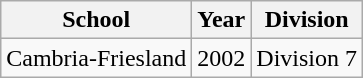<table class="wikitable">
<tr>
<th>School</th>
<th>Year</th>
<th>Division</th>
</tr>
<tr>
<td>Cambria-Friesland</td>
<td>2002</td>
<td>Division 7</td>
</tr>
</table>
